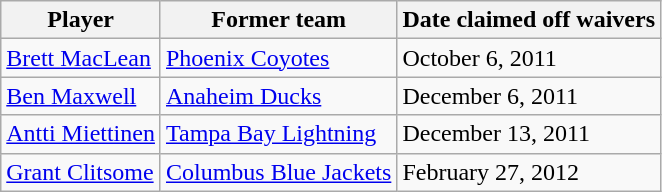<table class="wikitable">
<tr>
<th>Player</th>
<th>Former team</th>
<th>Date claimed off waivers</th>
</tr>
<tr>
<td><a href='#'>Brett MacLean</a></td>
<td><a href='#'>Phoenix Coyotes</a></td>
<td>October 6, 2011</td>
</tr>
<tr>
<td><a href='#'>Ben Maxwell</a></td>
<td><a href='#'>Anaheim Ducks</a></td>
<td>December 6, 2011</td>
</tr>
<tr>
<td><a href='#'>Antti Miettinen</a></td>
<td><a href='#'>Tampa Bay Lightning</a></td>
<td>December 13, 2011</td>
</tr>
<tr>
<td><a href='#'>Grant Clitsome</a></td>
<td><a href='#'>Columbus Blue Jackets</a></td>
<td>February 27, 2012</td>
</tr>
</table>
